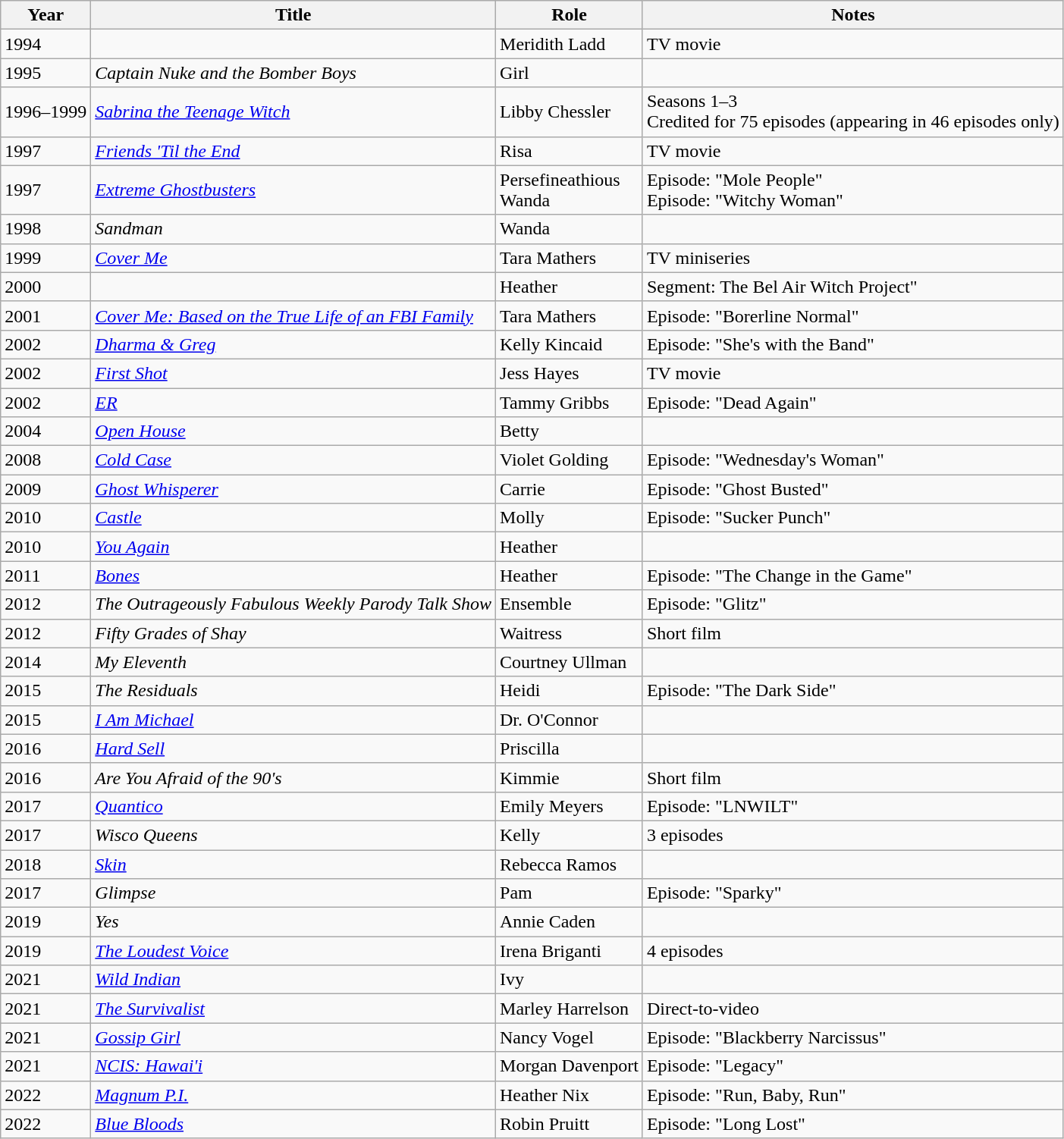<table class="wikitable sortable">
<tr>
<th>Year</th>
<th>Title</th>
<th>Role</th>
<th class="unsortable">Notes</th>
</tr>
<tr>
<td>1994</td>
<td><em></em></td>
<td>Meridith Ladd</td>
<td>TV movie</td>
</tr>
<tr>
<td>1995</td>
<td><em>Captain Nuke and the Bomber Boys</em></td>
<td>Girl</td>
<td></td>
</tr>
<tr>
<td>1996–1999</td>
<td><em><a href='#'>Sabrina the Teenage Witch</a></em></td>
<td>Libby Chessler</td>
<td>Seasons 1–3 <br> Credited for 75 episodes (appearing in 46 episodes only)</td>
</tr>
<tr>
<td>1997</td>
<td><em><a href='#'>Friends 'Til the End</a></em></td>
<td>Risa</td>
<td>TV movie</td>
</tr>
<tr>
<td>1997</td>
<td><em><a href='#'>Extreme Ghostbusters</a></em></td>
<td>Persefineathious<br>Wanda</td>
<td>Episode: "Mole People"<br>Episode: "Witchy Woman"</td>
</tr>
<tr>
<td>1998</td>
<td><em>Sandman</em></td>
<td>Wanda</td>
<td></td>
</tr>
<tr>
<td>1999</td>
<td><em><a href='#'>Cover Me</a></em></td>
<td>Tara Mathers</td>
<td>TV miniseries</td>
</tr>
<tr>
<td>2000</td>
<td><em></em></td>
<td>Heather</td>
<td>Segment: The Bel Air Witch Project"</td>
</tr>
<tr>
<td>2001</td>
<td><em><a href='#'>Cover Me: Based on the True Life of an FBI Family</a></em></td>
<td>Tara Mathers</td>
<td>Episode: "Borerline Normal"</td>
</tr>
<tr>
<td>2002</td>
<td><em><a href='#'>Dharma & Greg</a></em></td>
<td>Kelly Kincaid</td>
<td>Episode: "She's with the Band"</td>
</tr>
<tr>
<td>2002</td>
<td><em><a href='#'>First Shot</a></em></td>
<td>Jess Hayes</td>
<td>TV movie</td>
</tr>
<tr>
<td>2002</td>
<td><em><a href='#'>ER</a></em></td>
<td>Tammy Gribbs</td>
<td>Episode: "Dead Again"</td>
</tr>
<tr>
<td>2004</td>
<td><em><a href='#'>Open House</a></em></td>
<td>Betty</td>
<td></td>
</tr>
<tr>
<td>2008</td>
<td><em><a href='#'>Cold Case</a></em></td>
<td>Violet Golding</td>
<td>Episode: "Wednesday's Woman"</td>
</tr>
<tr>
<td>2009</td>
<td><em><a href='#'>Ghost Whisperer</a></em></td>
<td>Carrie</td>
<td>Episode: "Ghost Busted"</td>
</tr>
<tr>
<td>2010</td>
<td><em><a href='#'>Castle</a></em></td>
<td>Molly</td>
<td>Episode: "Sucker Punch"</td>
</tr>
<tr>
<td>2010</td>
<td><em><a href='#'>You Again</a></em></td>
<td>Heather</td>
<td></td>
</tr>
<tr>
<td>2011</td>
<td><em><a href='#'>Bones</a></em></td>
<td>Heather</td>
<td>Episode: "The Change in the Game"</td>
</tr>
<tr>
<td>2012</td>
<td><em>The Outrageously Fabulous Weekly Parody Talk Show</em></td>
<td>Ensemble</td>
<td>Episode: "Glitz"</td>
</tr>
<tr>
<td>2012</td>
<td><em>Fifty Grades of Shay</em></td>
<td>Waitress</td>
<td>Short film</td>
</tr>
<tr>
<td>2014</td>
<td><em>My Eleventh</em></td>
<td>Courtney Ullman</td>
<td></td>
</tr>
<tr>
<td>2015</td>
<td><em>The Residuals</em></td>
<td>Heidi</td>
<td>Episode: "The Dark Side"</td>
</tr>
<tr>
<td>2015</td>
<td><em><a href='#'>I Am Michael</a></em></td>
<td>Dr. O'Connor</td>
<td></td>
</tr>
<tr>
<td>2016</td>
<td><em><a href='#'>Hard Sell</a></em></td>
<td>Priscilla</td>
<td></td>
</tr>
<tr>
<td>2016</td>
<td><em>Are You Afraid of the 90's</em></td>
<td>Kimmie</td>
<td>Short film</td>
</tr>
<tr>
<td>2017</td>
<td><em><a href='#'>Quantico</a></em></td>
<td>Emily Meyers</td>
<td>Episode: "LNWILT"</td>
</tr>
<tr>
<td>2017</td>
<td><em>Wisco Queens</em></td>
<td>Kelly</td>
<td>3 episodes</td>
</tr>
<tr>
<td>2018</td>
<td><em><a href='#'>Skin</a></em></td>
<td>Rebecca Ramos</td>
<td></td>
</tr>
<tr>
<td>2017</td>
<td><em>Glimpse</em></td>
<td>Pam</td>
<td>Episode: "Sparky"</td>
</tr>
<tr>
<td>2019</td>
<td><em>Yes</em></td>
<td>Annie Caden</td>
<td></td>
</tr>
<tr>
<td>2019</td>
<td><em><a href='#'>The Loudest Voice</a></em></td>
<td>Irena Briganti</td>
<td>4 episodes</td>
</tr>
<tr>
<td>2021</td>
<td><em><a href='#'>Wild Indian</a></em></td>
<td>Ivy</td>
<td></td>
</tr>
<tr>
<td>2021</td>
<td><em><a href='#'>The Survivalist</a></em></td>
<td>Marley Harrelson</td>
<td>Direct-to-video</td>
</tr>
<tr>
<td>2021</td>
<td><em><a href='#'>Gossip Girl</a></em></td>
<td>Nancy Vogel</td>
<td>Episode: "Blackberry Narcissus"</td>
</tr>
<tr>
<td>2021</td>
<td><em><a href='#'>NCIS: Hawai'i</a></em></td>
<td>Morgan Davenport</td>
<td>Episode: "Legacy"</td>
</tr>
<tr>
<td>2022</td>
<td><em><a href='#'>Magnum P.I.</a></em></td>
<td>Heather Nix</td>
<td>Episode: "Run, Baby, Run"</td>
</tr>
<tr>
<td>2022</td>
<td><em><a href='#'>Blue Bloods</a></em></td>
<td>Robin Pruitt</td>
<td>Episode: "Long Lost"</td>
</tr>
</table>
